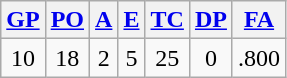<table class="wikitable">
<tr>
<th><a href='#'>GP</a></th>
<th><a href='#'>PO</a></th>
<th><a href='#'>A</a></th>
<th><a href='#'>E</a></th>
<th><a href='#'>TC</a></th>
<th><a href='#'>DP</a></th>
<th><a href='#'>FA</a></th>
</tr>
<tr align=center>
<td>10</td>
<td>18</td>
<td>2</td>
<td>5</td>
<td>25</td>
<td>0</td>
<td>.800</td>
</tr>
</table>
